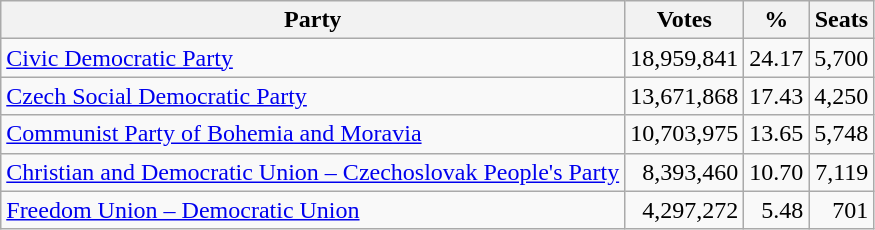<table class=wikitable style=text-align:right>
<tr>
<th>Party</th>
<th>Votes</th>
<th>%</th>
<th>Seats</th>
</tr>
<tr>
<td align=left><a href='#'>Civic Democratic Party</a></td>
<td>18,959,841</td>
<td>24.17</td>
<td>5,700</td>
</tr>
<tr>
<td align=left><a href='#'>Czech Social Democratic Party</a></td>
<td>13,671,868</td>
<td>17.43</td>
<td>4,250</td>
</tr>
<tr>
<td align=left><a href='#'>Communist Party of Bohemia and Moravia</a></td>
<td>10,703,975</td>
<td>13.65</td>
<td>5,748</td>
</tr>
<tr>
<td align=left><a href='#'>Christian and Democratic Union – Czechoslovak People's Party</a></td>
<td>8,393,460</td>
<td>10.70</td>
<td>7,119</td>
</tr>
<tr>
<td align=left><a href='#'>Freedom Union – Democratic Union</a></td>
<td>4,297,272</td>
<td>5.48</td>
<td>701</td>
</tr>
</table>
